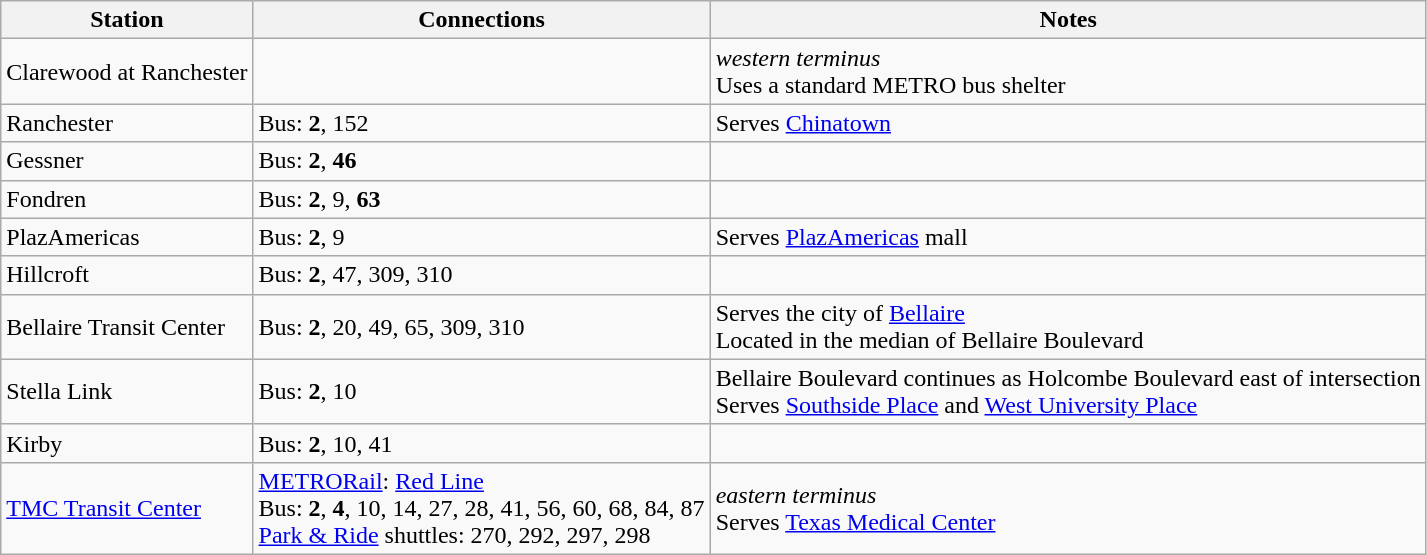<table class="wikitable">
<tr>
<th>Station</th>
<th>Connections</th>
<th>Notes</th>
</tr>
<tr>
<td>Clarewood at Ranchester</td>
<td></td>
<td><em>western terminus</em><br>Uses a standard METRO bus shelter</td>
</tr>
<tr>
<td>Ranchester</td>
<td>Bus: <strong>2</strong>, 152</td>
<td>Serves <a href='#'>Chinatown</a></td>
</tr>
<tr>
<td>Gessner</td>
<td>Bus: <strong>2</strong>, <strong>46</strong></td>
<td></td>
</tr>
<tr>
<td>Fondren</td>
<td>Bus: <strong>2</strong>, 9, <strong>63</strong></td>
<td></td>
</tr>
<tr>
<td>PlazAmericas</td>
<td>Bus: <strong>2</strong>, 9</td>
<td>Serves <a href='#'>PlazAmericas</a> mall</td>
</tr>
<tr>
<td>Hillcroft</td>
<td>Bus: <strong>2</strong>, 47, 309, 310</td>
<td></td>
</tr>
<tr>
<td>Bellaire Transit Center</td>
<td>Bus: <strong>2</strong>, 20, 49, 65, 309, 310</td>
<td>Serves the city of <a href='#'>Bellaire</a><br>Located in the median of Bellaire Boulevard</td>
</tr>
<tr>
<td>Stella Link</td>
<td>Bus: <strong>2</strong>, 10</td>
<td>Bellaire Boulevard continues as Holcombe Boulevard east of intersection<br>Serves <a href='#'>Southside Place</a> and <a href='#'>West University Place</a></td>
</tr>
<tr>
<td>Kirby</td>
<td>Bus: <strong>2</strong>, 10, 41</td>
<td></td>
</tr>
<tr>
<td><a href='#'>TMC Transit Center</a></td>
<td><a href='#'>METRORail</a>:  <a href='#'>Red Line</a><br>Bus: <strong>2</strong>, <strong>4</strong>, 10, 14, 27, 28, 41, 56, 60, 68, 84, 87<br><a href='#'>Park & Ride</a> shuttles: 270, 292, 297, 298</td>
<td><em>eastern terminus</em><br>Serves <a href='#'>Texas Medical Center</a></td>
</tr>
</table>
